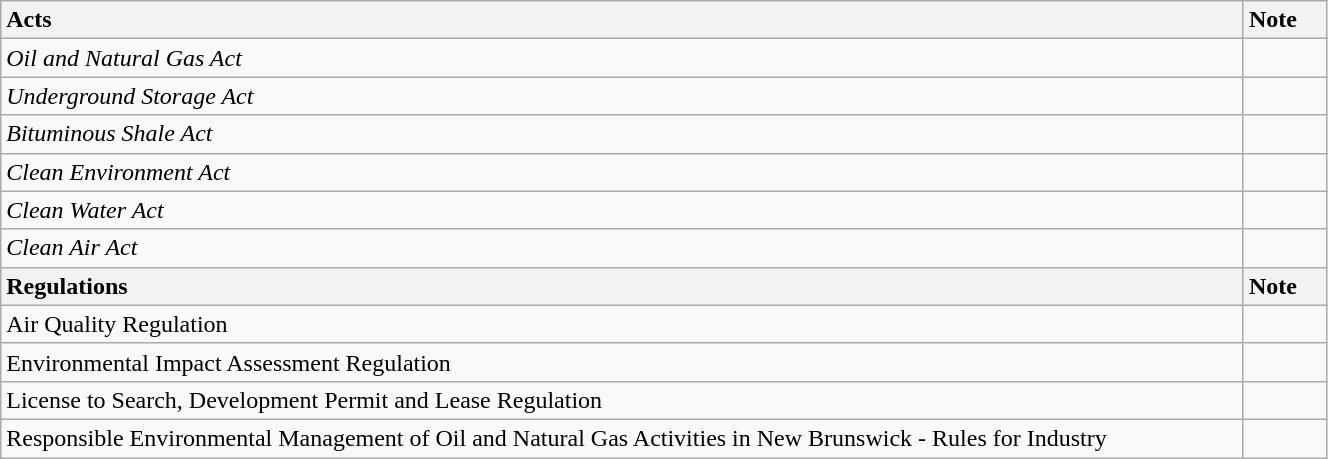<table class="wikitable" style="width: 70%; height: 14em;">
<tr>
<th style="text-align:left;">Acts</th>
<th style="text-align:left;">Note</th>
</tr>
<tr>
<td><em>Oil and Natural Gas Act</em></td>
<td style="width: 3em;"></td>
</tr>
<tr>
<td><em>Underground Storage Act</em></td>
<td></td>
</tr>
<tr>
<td><em>Bituminous Shale Act</em></td>
<td></td>
</tr>
<tr>
<td><em>Clean Environment Act</em></td>
<td></td>
</tr>
<tr>
<td><em>Clean Water Act</em></td>
<td></td>
</tr>
<tr>
<td><em>Clean Air Act</em></td>
<td></td>
</tr>
<tr>
<th style="text-align:left;">Regulations</th>
<th style="text-align:left;">Note</th>
</tr>
<tr>
<td>Air Quality Regulation</td>
<td></td>
</tr>
<tr>
<td>Environmental Impact Assessment Regulation</td>
<td></td>
</tr>
<tr>
<td>License to Search, Development Permit and Lease Regulation</td>
<td></td>
</tr>
<tr>
<td>Responsible Environmental Management of Oil and Natural Gas Activities in New Brunswick - Rules for Industry</td>
<td></td>
</tr>
</table>
